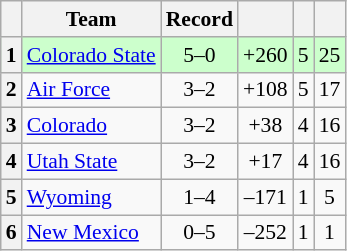<table class="wikitable sortable collapsible collapsed plainrowheaders" style="font-size:90%;">
<tr>
<th scope=col></th>
<th scope=col>Team</th>
<th scope=col>Record</th>
<th scope=col></th>
<th scope=col></th>
<th scope=col></th>
</tr>
<tr bgcolor=ccffcc>
<th align=center>1</th>
<td> <a href='#'>Colorado State</a></td>
<td align=center>5–0</td>
<td align=center>+260</td>
<td align=center>5</td>
<td align=center>25</td>
</tr>
<tr>
<th align=center>2</th>
<td> <a href='#'>Air Force</a></td>
<td align=center>3–2</td>
<td align=center>+108</td>
<td align=center>5</td>
<td align=center>17</td>
</tr>
<tr>
<th align=center>3</th>
<td> <a href='#'>Colorado</a></td>
<td align=center>3–2</td>
<td align=center>+38</td>
<td align=center>4</td>
<td align=center>16</td>
</tr>
<tr>
<th align=center>4</th>
<td> <a href='#'>Utah State</a></td>
<td align=center>3–2</td>
<td align=center>+17</td>
<td align=center>4</td>
<td align=center>16</td>
</tr>
<tr>
<th align=center>5</th>
<td> <a href='#'>Wyoming</a></td>
<td align=center>1–4</td>
<td align=center>–171</td>
<td align=center>1</td>
<td align=center>5</td>
</tr>
<tr>
<th align=center>6</th>
<td> <a href='#'>New Mexico</a></td>
<td align=center>0–5</td>
<td align=center>–252</td>
<td align=center>1</td>
<td align=center>1</td>
</tr>
</table>
